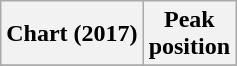<table class="wikitable sortable plainrowheaders" style="text-align:center">
<tr>
<th scope="col">Chart (2017)</th>
<th scope="col">Peak<br>position</th>
</tr>
<tr>
</tr>
</table>
